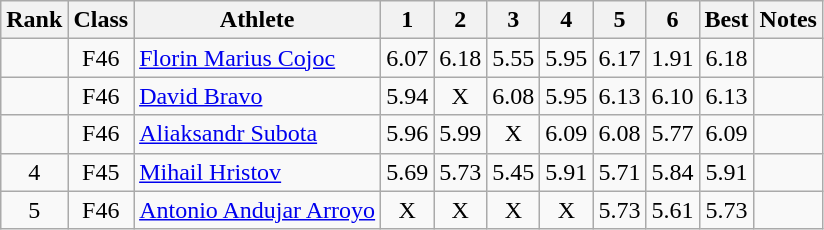<table class="wikitable sortable" style="text-align:center">
<tr>
<th>Rank</th>
<th>Class</th>
<th>Athlete</th>
<th>1</th>
<th>2</th>
<th>3</th>
<th>4</th>
<th>5</th>
<th>6</th>
<th>Best</th>
<th>Notes</th>
</tr>
<tr>
<td></td>
<td>F46</td>
<td style="text-align:left"><a href='#'>Florin Marius Cojoc</a><br></td>
<td>6.07</td>
<td>6.18</td>
<td>5.55</td>
<td>5.95</td>
<td>6.17</td>
<td>1.91</td>
<td>6.18</td>
<td></td>
</tr>
<tr>
<td></td>
<td>F46</td>
<td style="text-align:left"><a href='#'>David Bravo</a><br></td>
<td>5.94</td>
<td>X</td>
<td>6.08</td>
<td>5.95</td>
<td>6.13</td>
<td>6.10</td>
<td>6.13</td>
<td></td>
</tr>
<tr>
<td></td>
<td>F46</td>
<td style="text-align:left"><a href='#'>Aliaksandr Subota</a><br></td>
<td>5.96</td>
<td>5.99</td>
<td>X</td>
<td>6.09</td>
<td>6.08</td>
<td>5.77</td>
<td>6.09</td>
<td></td>
</tr>
<tr>
<td>4</td>
<td>F45</td>
<td style="text-align:left"><a href='#'>Mihail Hristov</a><br></td>
<td>5.69</td>
<td>5.73</td>
<td>5.45</td>
<td>5.91</td>
<td>5.71</td>
<td>5.84</td>
<td>5.91</td>
<td></td>
</tr>
<tr>
<td>5</td>
<td>F46</td>
<td style="text-align:left"><a href='#'>Antonio Andujar Arroyo</a><br></td>
<td>X</td>
<td>X</td>
<td>X</td>
<td>X</td>
<td>5.73</td>
<td>5.61</td>
<td>5.73</td>
<td></td>
</tr>
</table>
